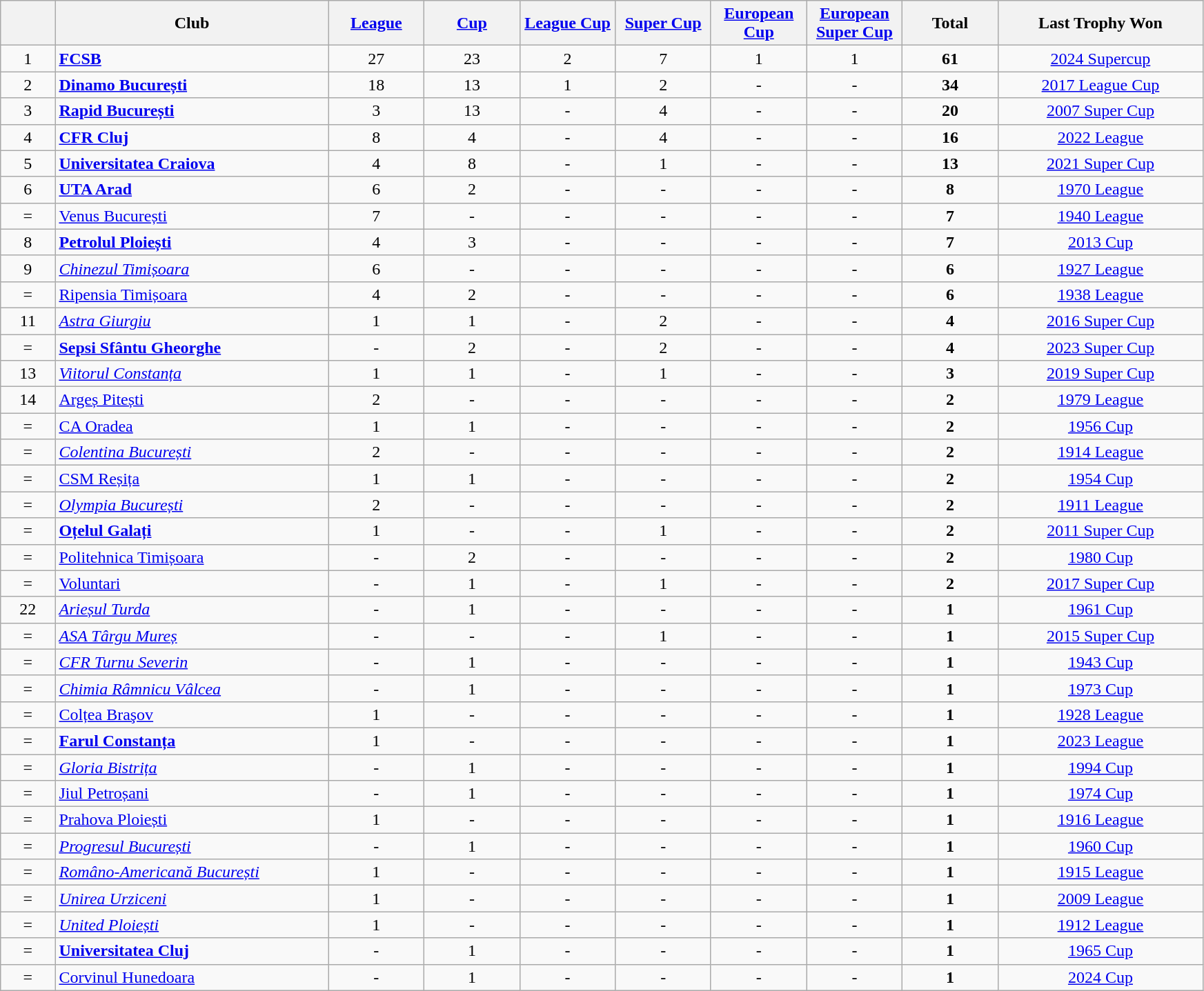<table class="wikitable sortable" style="text-align: center;" width=92%>
<tr>
<th style="width:4%" class="unsortable"></th>
<th style="width:20%">Club</th>
<th style="width:7%"><a href='#'>League</a></th>
<th style="width:7%"><a href='#'>Cup</a></th>
<th style="width:7%"><a href='#'>League Cup</a></th>
<th style="width:7%"><a href='#'>Super Cup</a></th>
<th style="width:7%"><a href='#'>European Cup</a></th>
<th style="width:7%"><a href='#'>European Super Cup</a></th>
<th style="width:7%">Total</th>
<th style="width:15%">Last Trophy Won</th>
</tr>
<tr>
<td>1</td>
<td align=left><strong><a href='#'>FCSB</a></strong></td>
<td>27</td>
<td>23</td>
<td>2</td>
<td>7</td>
<td>1</td>
<td>1</td>
<td><strong>61</strong></td>
<td><a href='#'>2024 Supercup</a></td>
</tr>
<tr>
<td>2</td>
<td align=left><strong><a href='#'>Dinamo București</a></strong></td>
<td>18</td>
<td>13</td>
<td>1</td>
<td>2</td>
<td>-</td>
<td>-</td>
<td><strong>34</strong></td>
<td><a href='#'>2017 League Cup</a></td>
</tr>
<tr>
<td>3</td>
<td align=left><strong><a href='#'>Rapid București</a></strong></td>
<td>3</td>
<td>13</td>
<td>-</td>
<td>4</td>
<td>-</td>
<td>-</td>
<td><strong>20</strong></td>
<td><a href='#'>2007 Super Cup</a></td>
</tr>
<tr>
<td>4</td>
<td align=left><strong><a href='#'>CFR Cluj</a></strong></td>
<td>8</td>
<td>4</td>
<td>-</td>
<td>4</td>
<td>-</td>
<td>-</td>
<td><strong>16</strong></td>
<td><a href='#'>2022 League</a></td>
</tr>
<tr>
<td>5</td>
<td align=left><strong><a href='#'>Universitatea Craiova</a></strong></td>
<td>4</td>
<td>8</td>
<td>-</td>
<td>1</td>
<td>-</td>
<td>-</td>
<td><strong>13</strong></td>
<td><a href='#'>2021 Super Cup</a></td>
</tr>
<tr>
<td>6</td>
<td align=left><strong><a href='#'>UTA Arad</a></strong></td>
<td>6</td>
<td>2</td>
<td>-</td>
<td>-</td>
<td>-</td>
<td>-</td>
<td><strong>8</strong></td>
<td><a href='#'>1970 League</a></td>
</tr>
<tr>
<td>=</td>
<td align=left><a href='#'>Venus București</a></td>
<td>7</td>
<td>-</td>
<td>-</td>
<td>-</td>
<td>-</td>
<td>-</td>
<td><strong>7</strong></td>
<td><a href='#'>1940 League</a></td>
</tr>
<tr>
<td>8</td>
<td align=left><strong><a href='#'>Petrolul Ploiești</a></strong></td>
<td>4</td>
<td>3</td>
<td>-</td>
<td>-</td>
<td>-</td>
<td>-</td>
<td><strong>7</strong></td>
<td><a href='#'>2013 Cup</a></td>
</tr>
<tr>
<td>9</td>
<td align=left><em><a href='#'>Chinezul Timișoara</a></em></td>
<td>6</td>
<td>-</td>
<td>-</td>
<td>-</td>
<td>-</td>
<td>-</td>
<td><strong>6</strong></td>
<td><a href='#'>1927 League</a></td>
</tr>
<tr>
<td>=</td>
<td align=left><a href='#'>Ripensia Timișoara</a></td>
<td>4</td>
<td>2</td>
<td>-</td>
<td>-</td>
<td>-</td>
<td>-</td>
<td><strong>6</strong></td>
<td><a href='#'>1938 League</a></td>
</tr>
<tr>
<td>11</td>
<td align=left><em><a href='#'>Astra Giurgiu</a></em></td>
<td>1</td>
<td>1</td>
<td>-</td>
<td>2</td>
<td>-</td>
<td>-</td>
<td><strong>4</strong></td>
<td><a href='#'>2016 Super Cup</a></td>
</tr>
<tr>
<td>=</td>
<td align=left><strong><a href='#'>Sepsi Sfântu Gheorghe</a></strong></td>
<td>-</td>
<td>2</td>
<td>-</td>
<td>2</td>
<td>-</td>
<td>-</td>
<td><strong>4</strong></td>
<td><a href='#'>2023 Super Cup</a></td>
</tr>
<tr>
<td>13</td>
<td align=left><em><a href='#'>Viitorul Constanța</a></em></td>
<td>1</td>
<td>1</td>
<td>-</td>
<td>1</td>
<td>-</td>
<td>-</td>
<td><strong>3</strong></td>
<td><a href='#'>2019 Super Cup</a></td>
</tr>
<tr>
<td>14</td>
<td align=left><a href='#'>Argeș Pitești</a></td>
<td>2</td>
<td>-</td>
<td>-</td>
<td>-</td>
<td>-</td>
<td>-</td>
<td><strong>2</strong></td>
<td><a href='#'>1979 League</a></td>
</tr>
<tr>
<td>=</td>
<td align=left><a href='#'>CA Oradea</a></td>
<td>1</td>
<td>1</td>
<td>-</td>
<td>-</td>
<td>-</td>
<td>-</td>
<td><strong>2</strong></td>
<td><a href='#'>1956 Cup</a></td>
</tr>
<tr>
<td>=</td>
<td align=left><em><a href='#'>Colentina București</a></em></td>
<td>2</td>
<td>-</td>
<td>-</td>
<td>-</td>
<td>-</td>
<td>-</td>
<td><strong>2</strong></td>
<td><a href='#'>1914 League</a></td>
</tr>
<tr>
<td>=</td>
<td align=left><a href='#'>CSM Reșița</a></td>
<td>1</td>
<td>1</td>
<td>-</td>
<td>-</td>
<td>-</td>
<td>-</td>
<td><strong>2</strong></td>
<td><a href='#'>1954 Cup</a></td>
</tr>
<tr>
<td>=</td>
<td align=left><em><a href='#'>Olympia București</a></em></td>
<td>2</td>
<td>-</td>
<td>-</td>
<td>-</td>
<td>-</td>
<td>-</td>
<td><strong>2</strong></td>
<td><a href='#'>1911 League</a></td>
</tr>
<tr>
<td>=</td>
<td align=left><strong><a href='#'>Oțelul Galați</a></strong></td>
<td>1</td>
<td>-</td>
<td>-</td>
<td>1</td>
<td>-</td>
<td>-</td>
<td><strong>2</strong></td>
<td><a href='#'>2011 Super Cup</a></td>
</tr>
<tr>
<td>=</td>
<td align=left><a href='#'>Politehnica Timișoara</a></td>
<td>-</td>
<td>2</td>
<td>-</td>
<td>-</td>
<td>-</td>
<td>-</td>
<td><strong>2</strong></td>
<td><a href='#'>1980 Cup</a></td>
</tr>
<tr>
<td>=</td>
<td align=left><a href='#'>Voluntari</a></td>
<td>-</td>
<td>1</td>
<td>-</td>
<td>1</td>
<td>-</td>
<td>-</td>
<td><strong>2</strong></td>
<td><a href='#'>2017 Super Cup</a></td>
</tr>
<tr>
<td>22</td>
<td align=left><em><a href='#'>Arieșul Turda</a></em></td>
<td>-</td>
<td>1</td>
<td>-</td>
<td>-</td>
<td>-</td>
<td>-</td>
<td><strong>1</strong></td>
<td><a href='#'>1961 Cup</a></td>
</tr>
<tr>
<td>=</td>
<td align=left><em><a href='#'>ASA Târgu Mureș</a></em></td>
<td>-</td>
<td>-</td>
<td>-</td>
<td>1</td>
<td>-</td>
<td>-</td>
<td><strong>1</strong></td>
<td><a href='#'>2015 Super Cup</a></td>
</tr>
<tr>
<td>=</td>
<td align=left><em><a href='#'>CFR Turnu Severin</a></em></td>
<td>-</td>
<td>1</td>
<td>-</td>
<td>-</td>
<td>-</td>
<td>-</td>
<td><strong>1</strong></td>
<td><a href='#'>1943 Cup</a></td>
</tr>
<tr>
<td>=</td>
<td align=left><em><a href='#'>Chimia Râmnicu Vâlcea</a></em></td>
<td>-</td>
<td>1</td>
<td>-</td>
<td>-</td>
<td>-</td>
<td>-</td>
<td><strong>1</strong></td>
<td><a href='#'>1973 Cup</a></td>
</tr>
<tr>
<td>=</td>
<td align=left><a href='#'>Colțea Braşov</a></td>
<td>1</td>
<td>-</td>
<td>-</td>
<td>-</td>
<td>-</td>
<td>-</td>
<td><strong>1</strong></td>
<td><a href='#'>1928 League</a></td>
</tr>
<tr>
<td>=</td>
<td align=left><strong><a href='#'>Farul Constanța</a></strong></td>
<td>1</td>
<td>-</td>
<td>-</td>
<td>-</td>
<td>-</td>
<td>-</td>
<td><strong>1</strong></td>
<td><a href='#'>2023 League</a></td>
</tr>
<tr>
<td>=</td>
<td align=left><em><a href='#'>Gloria Bistrița</a></em></td>
<td>-</td>
<td>1</td>
<td>-</td>
<td>-</td>
<td>-</td>
<td>-</td>
<td><strong>1</strong></td>
<td><a href='#'>1994 Cup</a></td>
</tr>
<tr>
<td>=</td>
<td align=left><a href='#'>Jiul Petroșani</a></td>
<td>-</td>
<td>1</td>
<td>-</td>
<td>-</td>
<td>-</td>
<td>-</td>
<td><strong>1</strong></td>
<td><a href='#'>1974 Cup</a></td>
</tr>
<tr>
<td>=</td>
<td align=left><a href='#'>Prahova Ploiești</a></td>
<td>1</td>
<td>-</td>
<td>-</td>
<td>-</td>
<td>-</td>
<td>-</td>
<td><strong>1</strong></td>
<td><a href='#'>1916 League</a></td>
</tr>
<tr>
<td>=</td>
<td align=left><em><a href='#'>Progresul București</a></em></td>
<td>-</td>
<td>1</td>
<td>-</td>
<td>-</td>
<td>-</td>
<td>-</td>
<td><strong>1</strong></td>
<td><a href='#'>1960 Cup</a></td>
</tr>
<tr>
<td>=</td>
<td align=left><em><a href='#'>Româno-Americană București</a></em></td>
<td>1</td>
<td>-</td>
<td>-</td>
<td>-</td>
<td>-</td>
<td>-</td>
<td><strong>1</strong></td>
<td><a href='#'>1915 League</a></td>
</tr>
<tr>
<td>=</td>
<td align=left><em><a href='#'>Unirea Urziceni</a></em></td>
<td>1</td>
<td>-</td>
<td>-</td>
<td>-</td>
<td>-</td>
<td>-</td>
<td><strong>1</strong></td>
<td><a href='#'>2009 League</a></td>
</tr>
<tr>
<td>=</td>
<td align=left><em><a href='#'>United Ploiești</a></em></td>
<td>1</td>
<td>-</td>
<td>-</td>
<td>-</td>
<td>-</td>
<td>-</td>
<td><strong>1</strong></td>
<td><a href='#'>1912 League</a></td>
</tr>
<tr>
<td>=</td>
<td align=left><strong><a href='#'>Universitatea Cluj</a></strong></td>
<td>-</td>
<td>1</td>
<td>-</td>
<td>-</td>
<td>-</td>
<td>-</td>
<td><strong>1</strong></td>
<td><a href='#'>1965 Cup</a></td>
</tr>
<tr>
<td>=</td>
<td align=left><a href='#'>Corvinul Hunedoara</a></td>
<td>-</td>
<td>1</td>
<td>-</td>
<td>-</td>
<td>-</td>
<td>-</td>
<td><strong>1</strong></td>
<td><a href='#'>2024 Cup</a></td>
</tr>
</table>
